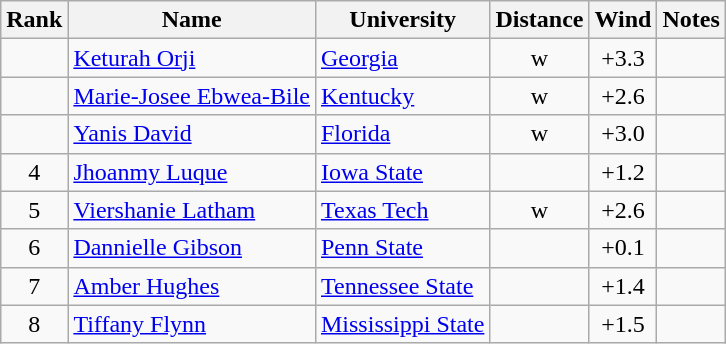<table class="wikitable sortable" style="text-align:center">
<tr>
<th>Rank</th>
<th>Name</th>
<th>University</th>
<th>Distance</th>
<th>Wind</th>
<th>Notes</th>
</tr>
<tr>
<td></td>
<td align=left><a href='#'>Keturah Orji</a></td>
<td align=left><a href='#'>Georgia</a></td>
<td>w</td>
<td>+3.3</td>
<td></td>
</tr>
<tr>
<td></td>
<td align=left><a href='#'>Marie-Josee Ebwea-Bile</a> </td>
<td align="left"><a href='#'>Kentucky</a></td>
<td>w</td>
<td>+2.6</td>
<td></td>
</tr>
<tr>
<td></td>
<td align=left><a href='#'>Yanis David</a> </td>
<td align=left><a href='#'>Florida</a></td>
<td>w</td>
<td>+3.0</td>
<td></td>
</tr>
<tr>
<td>4</td>
<td align=left><a href='#'>Jhoanmy Luque</a> </td>
<td align="left"><a href='#'>Iowa State</a></td>
<td></td>
<td>+1.2</td>
<td></td>
</tr>
<tr>
<td>5</td>
<td align=left><a href='#'>Viershanie Latham</a></td>
<td align="left"><a href='#'>Texas Tech</a></td>
<td>w</td>
<td>+2.6</td>
<td></td>
</tr>
<tr>
<td>6</td>
<td align=left><a href='#'>Dannielle Gibson</a> </td>
<td align="left"><a href='#'>Penn State</a></td>
<td></td>
<td>+0.1</td>
<td></td>
</tr>
<tr>
<td>7</td>
<td align=left><a href='#'>Amber Hughes</a></td>
<td align="left"><a href='#'>Tennessee State</a></td>
<td></td>
<td>+1.4</td>
<td></td>
</tr>
<tr>
<td>8</td>
<td align=left><a href='#'>Tiffany Flynn</a></td>
<td align=left><a href='#'>Mississippi State</a></td>
<td></td>
<td>+1.5</td>
<td></td>
</tr>
</table>
